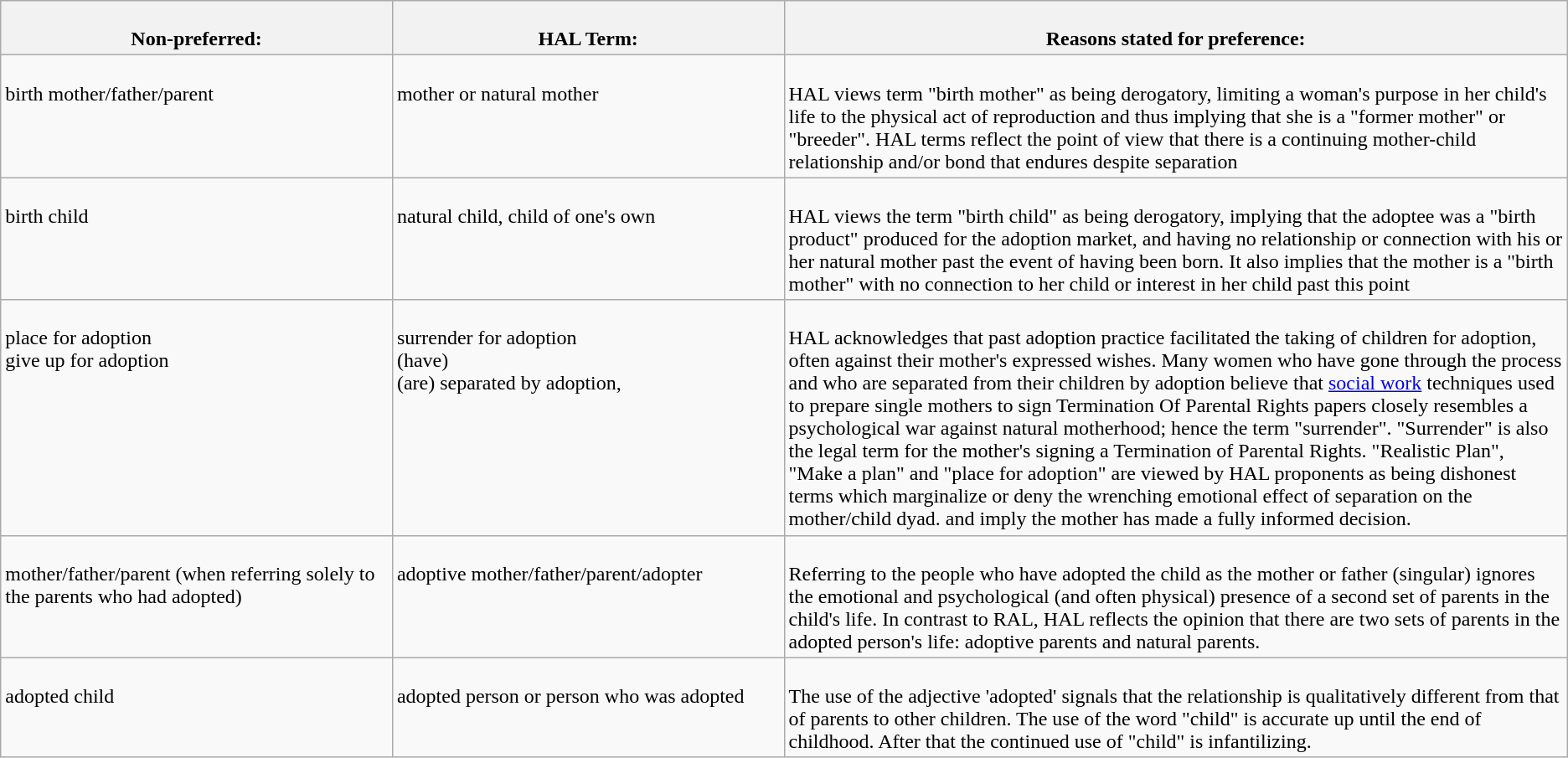<table class="wikitable">
<tr ---->
<th valign="top" align="left" width="25%"><br>Non-preferred:</th>
<th valign="top" align="left" width="25%"><br>HAL Term:</th>
<th valign="top" align="left" width="50%"><br>Reasons stated for preference:</th>
</tr>
<tr ---->
<td valign="top" align="left" width="25%"><br>birth mother/father/parent</td>
<td valign="top" align="left" width="25%"><br>mother or natural mother</td>
<td valign="top" align="left" width="50%"><br>HAL views term "birth mother" as being derogatory, limiting a woman's purpose in her child's life to the physical act of reproduction and thus implying that she is a "former mother" or "breeder".  HAL terms reflect the point of view that there is a continuing mother-child relationship and/or bond that endures despite separation<br></td>
</tr>
<tr ---->
<td valign="top" align="left" width="25%"><br>birth child</td>
<td valign="top" align="left" width="25%"><br>natural child, child of one's own<br></td>
<td valign="top" align="left" width="50%"><br>HAL views the term "birth child" as being derogatory, implying that the adoptee was a "birth product" produced for the adoption market, and having no relationship or connection with his or her natural mother past the event of having been born.  It also implies that the mother is a "birth mother" with no connection to her child or interest in her child past this point<br></td>
</tr>
<tr ---->
<td valign="top" align="left" width="25%"><br>place for adoption<br>give up for adoption</td>
<td valign="top" align="left" width="25%"><br>surrender for adoption<br>(have) <br>(are) separated by adoption,</td>
<td valign="top" align="left" width="50%"><br>HAL acknowledges that past adoption practice facilitated the taking of children for adoption, often against their mother's expressed wishes.  Many women who have gone through the process and who are separated from their children by adoption believe that <a href='#'>social work</a> techniques used to prepare single mothers to sign Termination Of Parental Rights papers closely resembles a psychological war against natural motherhood; hence the term "surrender". "Surrender" is also the legal term for the mother's signing a Termination of Parental Rights. "Realistic Plan", "Make a plan" and "place for adoption" are viewed by HAL proponents as being dishonest terms which marginalize or deny the wrenching emotional effect of separation on the mother/child dyad. and imply the mother has made a fully informed decision.</td>
</tr>
<tr ---->
<td valign="top" align="left" width="25%"><br>mother/father/parent (when referring solely to the parents who had adopted)</td>
<td valign="top" align="left" width="25%"><br>adoptive mother/father/parent/adopter</td>
<td valign="top" align="left" width="50%"><br>Referring to the people who have adopted the child as the mother or father (singular) ignores the emotional and psychological (and often physical) presence of a second set of parents in the child's life.  In contrast to RAL, HAL reflects the opinion that there are two sets of parents in the adopted person's life:  adoptive parents and natural parents.</td>
</tr>
<tr ---->
<td valign="top" align="left" width="25%"><br>adopted child</td>
<td valign="top" align="left" width="25%"><br>adopted person or person who was adopted</td>
<td valign="top" align="left" width="50%"><br>The use of the adjective 'adopted' signals that the relationship is qualitatively different from that of parents to other children. The use of the word "child" is accurate up until the end of childhood. After that the continued use of "child" is infantilizing.</td>
</tr>
</table>
